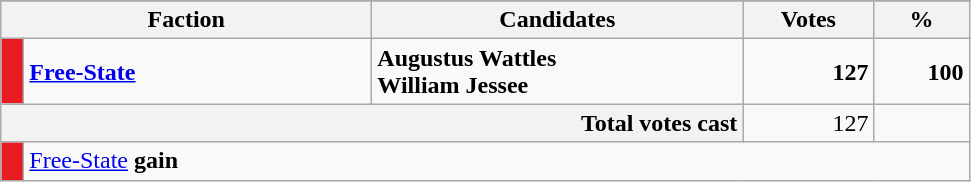<table class="wikitable plainrowheaders" style="text-align:center;">
<tr>
</tr>
<tr>
<th scope="col" colspan="2" style="width: 15em">Faction</th>
<th scope="col" style="width: 15em">Candidates</th>
<th scope="col" style="width: 5em">Votes</th>
<th scope="col" style="width: 3.5em">%</th>
</tr>
<tr>
<td style="width: 0.5em; background-color:#E81B23"></td>
<td style="text-align: left"><strong><a href='#'>Free-State</a></strong></td>
<td style="text-align: left"><strong>Augustus Wattles</strong><br><strong>William Jessee</strong></td>
<td style="text-align: right; margin-right: 0.5em"><strong>127</strong></td>
<td style="text-align: right; margin-right: 0.5em"><strong>100</strong></td>
</tr>
<tr>
<th colspan="3" style="text-align:right;">Total votes cast</th>
<td style="text-align:right;">127</td>
<td style="text-align:right;"></td>
</tr>
<tr>
<td style="width: 0.5em; background-color:#E81B23"></td>
<td colspan="4" style="text-align:left;"><a href='#'>Free-State</a> <strong>gain</strong></td>
</tr>
</table>
